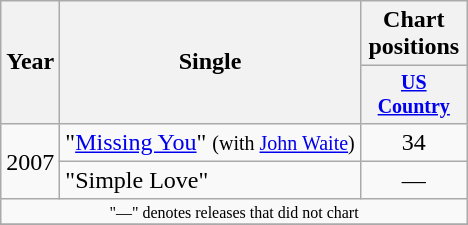<table class="wikitable">
<tr>
<th rowspan="2">Year</th>
<th rowspan="2">Single</th>
<th colspan="1">Chart positions</th>
</tr>
<tr style="font-size:smaller;">
<th width="65"><a href='#'>US Country</a></th>
</tr>
<tr>
<td rowspan="2">2007</td>
<td>"<a href='#'>Missing You</a>" <small>(with <a href='#'>John Waite</a>)</small></td>
<td align="center">34</td>
</tr>
<tr>
<td>"Simple Love"</td>
<td align="center">—</td>
</tr>
<tr>
<td align="center" colspan="5" style="font-size:8pt">"—" denotes releases that did not chart</td>
</tr>
<tr>
</tr>
</table>
